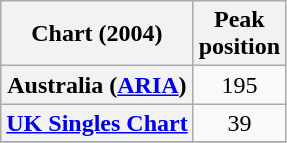<table class="wikitable plainrowheaders" style="text-align:center">
<tr>
<th scope="col">Chart (2004)</th>
<th scope="col">Peak<br>position</th>
</tr>
<tr>
<th scope="row">Australia  (<a href='#'>ARIA</a>)</th>
<td>195</td>
</tr>
<tr>
<th scope="row"><a href='#'>UK Singles Chart</a></th>
<td>39</td>
</tr>
<tr>
</tr>
</table>
